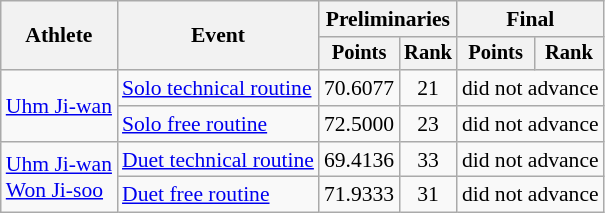<table class=wikitable style="font-size:90%">
<tr>
<th rowspan="2">Athlete</th>
<th rowspan="2">Event</th>
<th colspan="2">Preliminaries</th>
<th colspan="2">Final</th>
</tr>
<tr style="font-size:95%">
<th>Points</th>
<th>Rank</th>
<th>Points</th>
<th>Rank</th>
</tr>
<tr align=center>
<td align=left rowspan=2><a href='#'>Uhm Ji-wan</a></td>
<td align=left><a href='#'>Solo technical routine</a></td>
<td>70.6077</td>
<td>21</td>
<td colspan=2>did not advance</td>
</tr>
<tr align=center>
<td align=left><a href='#'>Solo free routine</a></td>
<td>72.5000</td>
<td>23</td>
<td colspan=2>did not advance</td>
</tr>
<tr align=center>
<td align=left rowspan=2><a href='#'>Uhm Ji-wan</a><br><a href='#'>Won Ji-soo</a></td>
<td align=left><a href='#'>Duet technical routine</a></td>
<td>69.4136</td>
<td>33</td>
<td colspan=2>did not advance</td>
</tr>
<tr align=center>
<td align=left><a href='#'>Duet free routine</a></td>
<td>71.9333</td>
<td>31</td>
<td colspan=2>did not advance</td>
</tr>
</table>
